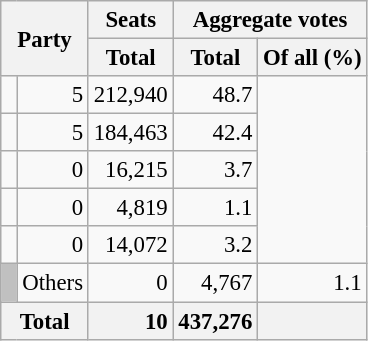<table class="wikitable" style="text-align:right; font-size:95%;">
<tr>
<th colspan="2" rowspan="2">Party</th>
<th>Seats</th>
<th colspan="2">Aggregate votes</th>
</tr>
<tr>
<th>Total</th>
<th>Total</th>
<th>Of all (%)</th>
</tr>
<tr>
<td></td>
<td>5</td>
<td>212,940</td>
<td>48.7</td>
</tr>
<tr>
<td></td>
<td>5</td>
<td>184,463</td>
<td>42.4</td>
</tr>
<tr>
<td></td>
<td>0</td>
<td>16,215</td>
<td>3.7</td>
</tr>
<tr>
<td></td>
<td>0</td>
<td>4,819</td>
<td>1.1</td>
</tr>
<tr>
<td></td>
<td>0</td>
<td>14,072</td>
<td>3.2</td>
</tr>
<tr>
<td style="background:silver;"> </td>
<td align=left>Others</td>
<td>0</td>
<td>4,767</td>
<td>1.1</td>
</tr>
<tr>
<th colspan="2" style="background:#f2f2f2"><strong>Total</strong></th>
<td style="background:#f2f2f2;"><strong>10</strong></td>
<td style="background:#f2f2f2;"><strong>437,276</strong></td>
<td style="background:#f2f2f2;"></td>
</tr>
</table>
